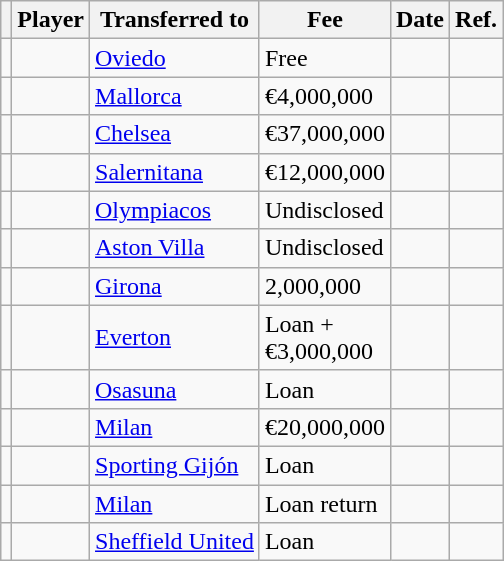<table class="wikitable plainrowheaders sortable">
<tr>
<th></th>
<th scope="col">Player</th>
<th>Transferred to</th>
<th style="width: 65px;">Fee</th>
<th scope="col">Date</th>
<th scope="col">Ref.</th>
</tr>
<tr>
<td align="center"></td>
<td></td>
<td> <a href='#'>Oviedo</a></td>
<td>Free</td>
<td></td>
<td></td>
</tr>
<tr>
<td align="center"></td>
<td></td>
<td> <a href='#'>Mallorca</a></td>
<td>€4,000,000</td>
<td></td>
<td></td>
</tr>
<tr>
<td align="center"></td>
<td></td>
<td> <a href='#'>Chelsea</a></td>
<td>€37,000,000</td>
<td></td>
<td></td>
</tr>
<tr>
<td align="center"></td>
<td></td>
<td> <a href='#'>Salernitana</a></td>
<td>€12,000,000</td>
<td></td>
<td></td>
</tr>
<tr>
<td align="center"></td>
<td></td>
<td> <a href='#'>Olympiacos</a></td>
<td>Undisclosed</td>
<td></td>
<td></td>
</tr>
<tr>
<td align="center"></td>
<td></td>
<td> <a href='#'>Aston Villa</a></td>
<td>Undisclosed</td>
<td></td>
<td></td>
</tr>
<tr>
<td align="center"></td>
<td></td>
<td> <a href='#'>Girona</a></td>
<td>2,000,000</td>
<td></td>
<td></td>
</tr>
<tr>
<td align="center"></td>
<td></td>
<td> <a href='#'>Everton</a></td>
<td>Loan + €3,000,000</td>
<td></td>
<td></td>
</tr>
<tr>
<td align="center"></td>
<td></td>
<td> <a href='#'>Osasuna</a></td>
<td>Loan</td>
<td></td>
<td></td>
</tr>
<tr>
<td align="center"></td>
<td></td>
<td> <a href='#'>Milan</a></td>
<td>€20,000,000</td>
<td></td>
<td></td>
</tr>
<tr>
<td align="center"></td>
<td></td>
<td> <a href='#'>Sporting Gijón</a></td>
<td>Loan</td>
<td></td>
<td></td>
</tr>
<tr>
<td align="center"></td>
<td></td>
<td> <a href='#'>Milan</a></td>
<td>Loan return</td>
<td></td>
<td></td>
</tr>
<tr>
<td align="center"></td>
<td></td>
<td> <a href='#'>Sheffield United</a></td>
<td>Loan</td>
<td></td>
<td></td>
</tr>
</table>
